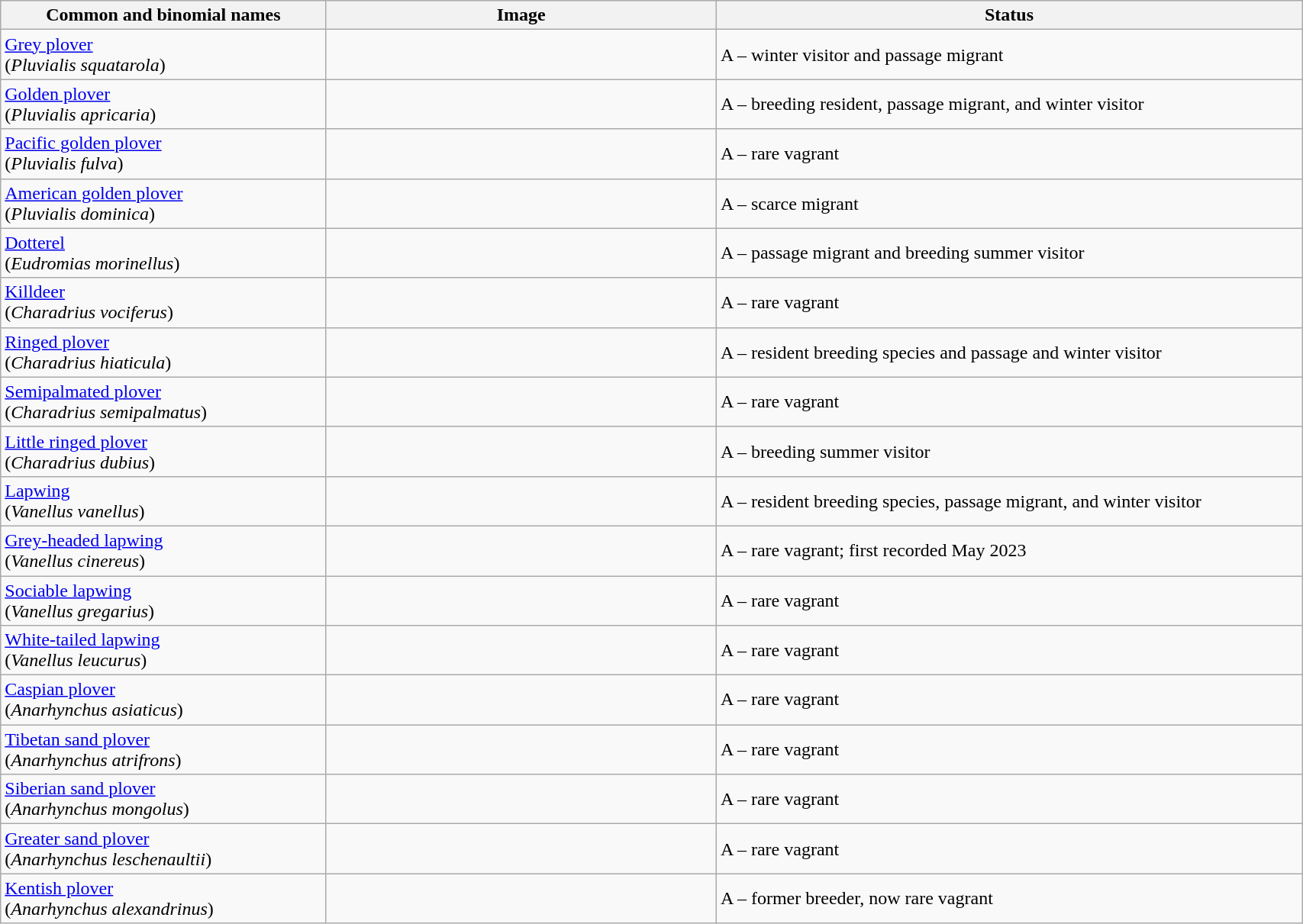<table width=90% class="wikitable">
<tr>
<th width=25%>Common and binomial names</th>
<th width=30%>Image</th>
<th width=45%>Status</th>
</tr>
<tr>
<td><a href='#'>Grey plover</a><br>(<em>Pluvialis squatarola</em>)</td>
<td></td>
<td>A – winter visitor and passage migrant</td>
</tr>
<tr>
<td><a href='#'>Golden plover</a><br>(<em>Pluvialis apricaria</em>)</td>
<td></td>
<td>A – breeding resident, passage migrant, and winter visitor</td>
</tr>
<tr>
<td><a href='#'>Pacific golden plover</a><br>(<em>Pluvialis fulva</em>)</td>
<td></td>
<td>A – rare vagrant</td>
</tr>
<tr>
<td><a href='#'>American golden plover</a><br>(<em>Pluvialis dominica</em>)</td>
<td></td>
<td>A – scarce migrant</td>
</tr>
<tr>
<td><a href='#'>Dotterel</a><br>(<em>Eudromias morinellus</em>)</td>
<td></td>
<td>A – passage migrant and breeding summer visitor</td>
</tr>
<tr>
<td><a href='#'>Killdeer</a><br>(<em>Charadrius vociferus</em>)</td>
<td></td>
<td>A – rare vagrant</td>
</tr>
<tr>
<td><a href='#'>Ringed plover</a><br>(<em>Charadrius hiaticula</em>)</td>
<td></td>
<td>A – resident breeding species and passage and winter visitor</td>
</tr>
<tr>
<td><a href='#'>Semipalmated plover</a><br>(<em>Charadrius semipalmatus</em>)</td>
<td></td>
<td>A – rare vagrant</td>
</tr>
<tr>
<td><a href='#'>Little ringed plover</a><br>(<em>Charadrius dubius</em>)</td>
<td></td>
<td>A – breeding summer visitor</td>
</tr>
<tr>
<td><a href='#'>Lapwing</a><br>(<em>Vanellus vanellus</em>)</td>
<td></td>
<td>A – resident breeding species, passage migrant, and winter visitor</td>
</tr>
<tr>
<td><a href='#'>Grey-headed lapwing</a><br>(<em>Vanellus cinereus</em>)</td>
<td></td>
<td>A – rare vagrant; first recorded May 2023</td>
</tr>
<tr>
<td><a href='#'>Sociable lapwing</a><br>(<em>Vanellus gregarius</em>)</td>
<td></td>
<td>A – rare vagrant</td>
</tr>
<tr>
<td><a href='#'>White-tailed lapwing</a><br>(<em>Vanellus leucurus</em>)</td>
<td></td>
<td>A – rare vagrant</td>
</tr>
<tr>
<td><a href='#'>Caspian plover</a><br>(<em>Anarhynchus asiaticus</em>)</td>
<td></td>
<td>A – rare vagrant</td>
</tr>
<tr>
<td><a href='#'>Tibetan sand plover</a><br>(<em>Anarhynchus atrifrons</em>)</td>
<td></td>
<td>A – rare vagrant</td>
</tr>
<tr>
<td><a href='#'>Siberian sand plover</a><br>(<em>Anarhynchus mongolus</em>)</td>
<td></td>
<td>A – rare vagrant</td>
</tr>
<tr>
<td><a href='#'>Greater sand plover</a><br>(<em>Anarhynchus leschenaultii</em>)</td>
<td></td>
<td>A – rare vagrant</td>
</tr>
<tr>
<td><a href='#'>Kentish plover</a><br>(<em>Anarhynchus alexandrinus</em>)</td>
<td></td>
<td>A – former breeder, now rare vagrant</td>
</tr>
</table>
